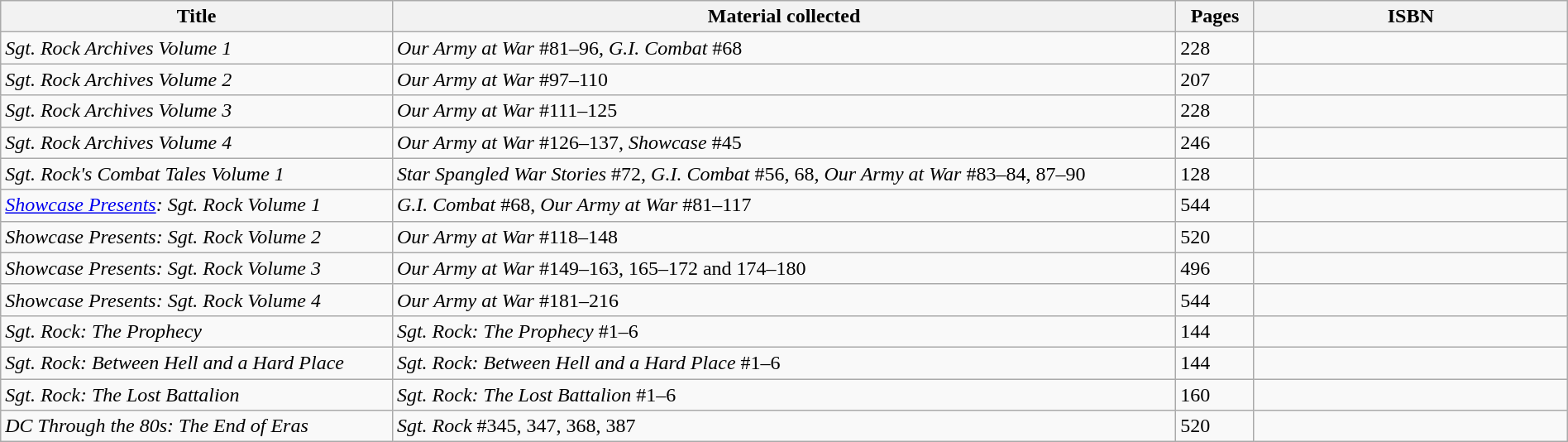<table class="wikitable" style="width:100%;">
<tr>
<th width=25">Title</th>
<th width=50%>Material collected</th>
<th width=5%>Pages</th>
<th width=20%>ISBN</th>
</tr>
<tr>
<td><em>Sgt. Rock Archives Volume 1</em></td>
<td><em>Our Army at War</em> #81–96, <em>G.I. Combat</em> #68</td>
<td>228</td>
<td></td>
</tr>
<tr>
<td><em>Sgt. Rock Archives Volume 2</em></td>
<td><em>Our Army at War</em> #97–110</td>
<td>207</td>
<td></td>
</tr>
<tr>
<td><em>Sgt. Rock Archives Volume 3</em></td>
<td><em>Our Army at War</em> #111–125</td>
<td>228</td>
<td></td>
</tr>
<tr>
<td><em>Sgt. Rock Archives Volume 4</em></td>
<td><em>Our Army at War</em> #126–137, <em>Showcase</em> #45</td>
<td>246</td>
<td></td>
</tr>
<tr>
<td><em>Sgt. Rock's Combat Tales Volume 1</em></td>
<td><em>Star Spangled War Stories</em> #72, <em>G.I. Combat</em> #56, 68, <em>Our Army at War</em> #83–84, 87–90</td>
<td>128</td>
<td></td>
</tr>
<tr>
<td><em><a href='#'>Showcase Presents</a>: Sgt. Rock Volume 1</em></td>
<td><em>G.I. Combat</em> #68, <em>Our Army at War</em> #81–117</td>
<td>544</td>
<td></td>
</tr>
<tr>
<td><em>Showcase Presents: Sgt. Rock Volume 2</em></td>
<td><em>Our Army at War</em> #118–148</td>
<td>520</td>
<td></td>
</tr>
<tr>
<td><em>Showcase Presents: Sgt. Rock Volume 3</em></td>
<td><em>Our Army at War</em> #149–163, 165–172 and 174–180</td>
<td>496</td>
<td></td>
</tr>
<tr>
<td><em>Showcase Presents: Sgt. Rock Volume 4</em></td>
<td><em>Our Army at War</em> #181–216</td>
<td>544</td>
<td></td>
</tr>
<tr>
<td><em>Sgt. Rock: The Prophecy</em></td>
<td><em>Sgt. Rock: The Prophecy</em> #1–6</td>
<td>144</td>
<td></td>
</tr>
<tr>
<td><em>Sgt. Rock: Between Hell and a Hard Place</em></td>
<td><em>Sgt. Rock: Between Hell and a Hard Place</em> #1–6</td>
<td>144</td>
<td></td>
</tr>
<tr>
<td><em>Sgt. Rock: The Lost Battalion</em></td>
<td><em>Sgt. Rock: The Lost Battalion</em> #1–6</td>
<td>160</td>
<td></td>
</tr>
<tr>
<td><em>DC Through the 80s: The End of Eras</em></td>
<td><em>Sgt. Rock</em> #345, 347, 368, 387</td>
<td>520</td>
<td></td>
</tr>
</table>
